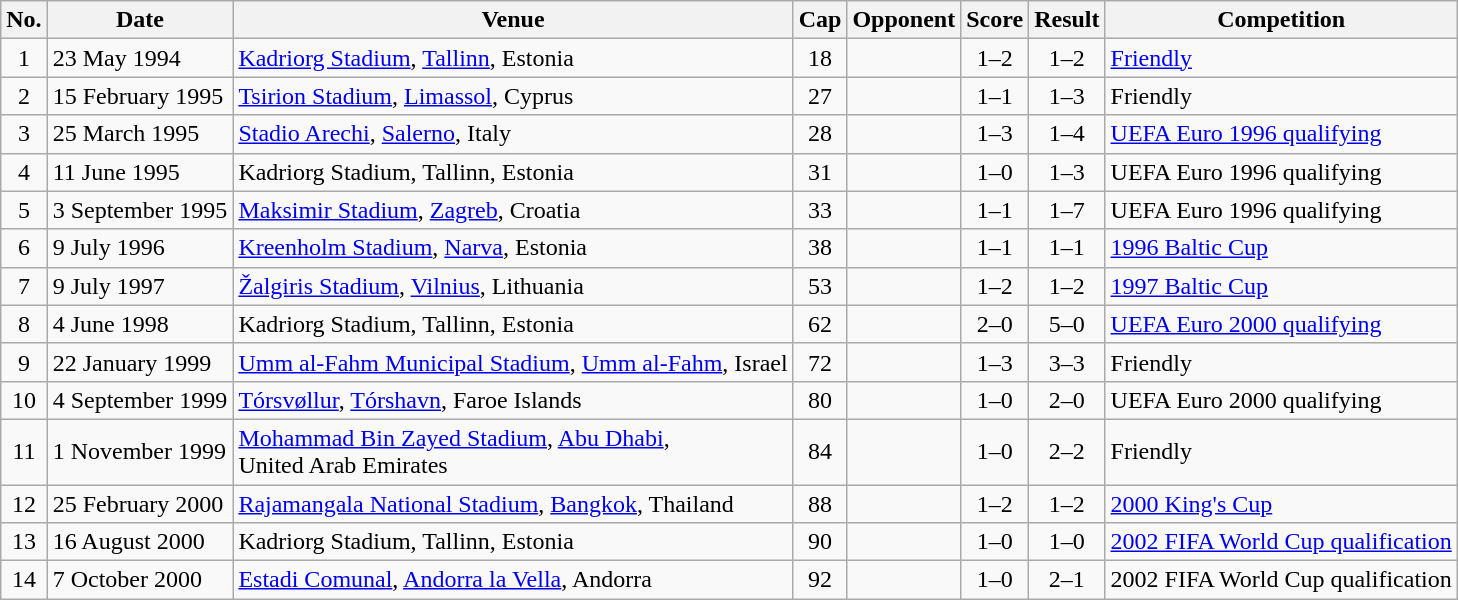<table class="wikitable sortable">
<tr>
<th scope="col">No.</th>
<th scope="col" data-sort-type="date">Date</th>
<th scope="col">Venue</th>
<th scope="col">Cap</th>
<th scope="col">Opponent</th>
<th scope="col">Score</th>
<th scope="col">Result</th>
<th scope="col">Competition</th>
</tr>
<tr>
<td align="center">1</td>
<td>23 May 1994</td>
<td><a href='#'>Kadriorg Stadium</a>, <a href='#'>Tallinn</a>, Estonia</td>
<td align="center">18</td>
<td></td>
<td align="center">1–2</td>
<td align="center">1–2</td>
<td><a href='#'>Friendly</a></td>
</tr>
<tr>
<td align="center">2</td>
<td>15 February 1995</td>
<td><a href='#'>Tsirion Stadium</a>, <a href='#'>Limassol</a>, Cyprus</td>
<td align="center">27</td>
<td></td>
<td align="center">1–1</td>
<td align="center">1–3</td>
<td>Friendly</td>
</tr>
<tr>
<td align="center">3</td>
<td>25 March 1995</td>
<td><a href='#'>Stadio Arechi</a>, <a href='#'>Salerno</a>, Italy</td>
<td align="center">28</td>
<td></td>
<td align="center">1–3</td>
<td align="center">1–4</td>
<td><a href='#'>UEFA Euro 1996 qualifying</a></td>
</tr>
<tr>
<td align="center">4</td>
<td>11 June 1995</td>
<td>Kadriorg Stadium, Tallinn, Estonia</td>
<td align="center">31</td>
<td></td>
<td align="center">1–0</td>
<td align="center">1–3</td>
<td>UEFA Euro 1996 qualifying</td>
</tr>
<tr>
<td align="center">5</td>
<td>3 September 1995</td>
<td><a href='#'>Maksimir Stadium</a>, <a href='#'>Zagreb</a>, Croatia</td>
<td align="center">33</td>
<td></td>
<td align="center">1–1</td>
<td align="center">1–7</td>
<td>UEFA Euro 1996 qualifying</td>
</tr>
<tr>
<td align="center">6</td>
<td>9 July 1996</td>
<td><a href='#'>Kreenholm Stadium</a>, <a href='#'>Narva</a>, Estonia</td>
<td align="center">38</td>
<td></td>
<td align="center">1–1</td>
<td align="center">1–1</td>
<td><a href='#'>1996 Baltic Cup</a></td>
</tr>
<tr>
<td align="center">7</td>
<td>9 July 1997</td>
<td><a href='#'>Žalgiris Stadium</a>, <a href='#'>Vilnius</a>, Lithuania</td>
<td align="center">53</td>
<td></td>
<td align="center">1–2</td>
<td align="center">1–2</td>
<td><a href='#'>1997 Baltic Cup</a></td>
</tr>
<tr>
<td align="center">8</td>
<td>4 June 1998</td>
<td>Kadriorg Stadium, Tallinn, Estonia</td>
<td align="center">62</td>
<td></td>
<td align="center">2–0</td>
<td align="center">5–0</td>
<td><a href='#'>UEFA Euro 2000 qualifying</a></td>
</tr>
<tr>
<td align="center">9</td>
<td>22 January 1999</td>
<td><a href='#'>Umm al-Fahm Municipal Stadium</a>, <a href='#'>Umm al-Fahm</a>, Israel</td>
<td align="center">72</td>
<td></td>
<td align="center">1–3</td>
<td align="center">3–3</td>
<td>Friendly</td>
</tr>
<tr>
<td align="center">10</td>
<td>4 September 1999</td>
<td><a href='#'>Tórsvøllur</a>, <a href='#'>Tórshavn</a>, Faroe Islands</td>
<td align="center">80</td>
<td></td>
<td align="center">1–0</td>
<td align="center">2–0</td>
<td>UEFA Euro 2000 qualifying</td>
</tr>
<tr>
<td align="center">11</td>
<td>1 November 1999</td>
<td><a href='#'>Mohammad Bin Zayed Stadium</a>, <a href='#'>Abu Dhabi</a>,<br>United Arab Emirates</td>
<td align="center">84</td>
<td></td>
<td align="center">1–0</td>
<td align="center">2–2</td>
<td>Friendly</td>
</tr>
<tr>
<td align="center">12</td>
<td>25 February 2000</td>
<td><a href='#'>Rajamangala National Stadium</a>, <a href='#'>Bangkok</a>, Thailand</td>
<td align="center">88</td>
<td></td>
<td align="center">1–2</td>
<td align="center">1–2</td>
<td><a href='#'>2000 King's Cup</a></td>
</tr>
<tr>
<td align="center">13</td>
<td>16 August 2000</td>
<td>Kadriorg Stadium, Tallinn, Estonia</td>
<td align="center">90</td>
<td></td>
<td align="center">1–0</td>
<td align="center">1–0</td>
<td><a href='#'>2002 FIFA World Cup qualification</a></td>
</tr>
<tr>
<td align="center">14</td>
<td>7 October 2000</td>
<td><a href='#'>Estadi Comunal</a>, <a href='#'>Andorra la Vella</a>, Andorra</td>
<td align="center">92</td>
<td></td>
<td align="center">1–0</td>
<td align="center">2–1</td>
<td>2002 FIFA World Cup qualification</td>
</tr>
</table>
